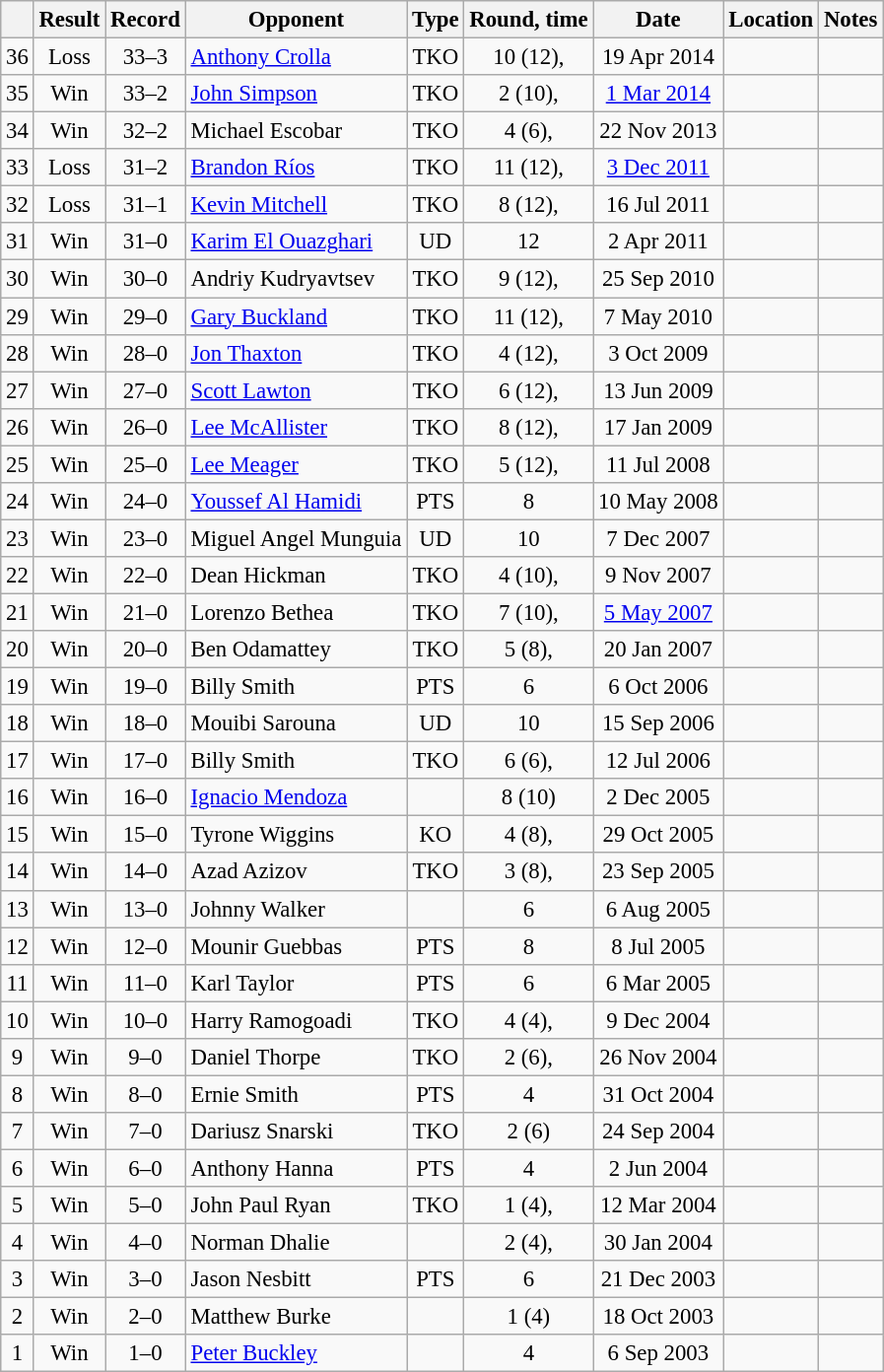<table class="wikitable" style="text-align:center; font-size:95%">
<tr>
<th></th>
<th>Result</th>
<th>Record</th>
<th>Opponent</th>
<th>Type</th>
<th>Round, time</th>
<th>Date</th>
<th>Location</th>
<th>Notes</th>
</tr>
<tr>
<td>36</td>
<td>Loss</td>
<td>33–3</td>
<td style="text-align:left;"> <a href='#'>Anthony Crolla</a></td>
<td>TKO</td>
<td>10 (12), </td>
<td>19 Apr 2014</td>
<td style="text-align:left;"> </td>
<td style="text-align:left;"></td>
</tr>
<tr>
<td>35</td>
<td>Win</td>
<td>33–2</td>
<td style="text-align:left;"> <a href='#'>John Simpson</a></td>
<td>TKO</td>
<td>2 (10), </td>
<td><a href='#'>1 Mar 2014</a></td>
<td style="text-align:left;"> </td>
<td></td>
</tr>
<tr>
<td>34</td>
<td>Win</td>
<td>32–2</td>
<td style="text-align:left;"> Michael Escobar</td>
<td>TKO</td>
<td>4 (6), </td>
<td>22 Nov 2013</td>
<td style="text-align:left;"> </td>
<td></td>
</tr>
<tr>
<td>33</td>
<td>Loss</td>
<td>31–2</td>
<td style="text-align:left;"> <a href='#'>Brandon Ríos</a></td>
<td>TKO</td>
<td>11 (12), </td>
<td><a href='#'>3 Dec 2011</a></td>
<td style="text-align:left;"> </td>
<td style="text-align:left;"></td>
</tr>
<tr>
<td>32</td>
<td>Loss</td>
<td>31–1</td>
<td style="text-align:left;"> <a href='#'>Kevin Mitchell</a></td>
<td>TKO</td>
<td>8 (12), </td>
<td>16 Jul 2011</td>
<td style="text-align:left;"> </td>
<td style="text-align:left;"></td>
</tr>
<tr>
<td>31</td>
<td>Win</td>
<td>31–0</td>
<td style="text-align:left;"> <a href='#'>Karim El Ouazghari</a></td>
<td>UD</td>
<td>12</td>
<td>2 Apr 2011</td>
<td style="text-align:left;"> </td>
<td style="text-align:left;"></td>
</tr>
<tr>
<td>30</td>
<td>Win</td>
<td>30–0</td>
<td style="text-align:left;"> Andriy Kudryavtsev</td>
<td>TKO</td>
<td>9 (12), </td>
<td>25 Sep 2010</td>
<td style="text-align:left;"> </td>
<td style="text-align:left;"></td>
</tr>
<tr>
<td>29</td>
<td>Win</td>
<td>29–0</td>
<td style="text-align:left;"> <a href='#'>Gary Buckland</a></td>
<td>TKO</td>
<td>11 (12), </td>
<td>7 May 2010</td>
<td style="text-align:left;"> </td>
<td style="text-align:left;"></td>
</tr>
<tr>
<td>28</td>
<td>Win</td>
<td>28–0</td>
<td style="text-align:left;"> <a href='#'>Jon Thaxton</a></td>
<td>TKO</td>
<td>4 (12), </td>
<td>3 Oct 2009</td>
<td style="text-align:left;"> </td>
<td style="text-align:left;"></td>
</tr>
<tr>
<td>27</td>
<td>Win</td>
<td>27–0</td>
<td style="text-align:left;"> <a href='#'>Scott Lawton</a></td>
<td>TKO</td>
<td>6 (12), </td>
<td>13 Jun 2009</td>
<td style="text-align:left;"> </td>
<td></td>
</tr>
<tr>
<td>26</td>
<td>Win</td>
<td>26–0</td>
<td style="text-align:left;"> <a href='#'>Lee McAllister</a></td>
<td>TKO</td>
<td>8 (12), </td>
<td>17 Jan 2009</td>
<td style="text-align:left;"> </td>
<td style="text-align:left;"></td>
</tr>
<tr>
<td>25</td>
<td>Win</td>
<td>25–0</td>
<td style="text-align:left;"> <a href='#'>Lee Meager</a></td>
<td>TKO</td>
<td>5 (12), </td>
<td>11 Jul 2008</td>
<td style="text-align:left;"> </td>
<td style="text-align:left;"></td>
</tr>
<tr>
<td>24</td>
<td>Win</td>
<td>24–0</td>
<td style="text-align:left;"> <a href='#'>Youssef Al Hamidi</a></td>
<td>PTS</td>
<td>8</td>
<td>10 May 2008</td>
<td style="text-align:left;"> </td>
<td></td>
</tr>
<tr>
<td>23</td>
<td>Win</td>
<td>23–0</td>
<td style="text-align:left;"> Miguel Angel Munguia</td>
<td>UD</td>
<td>10</td>
<td>7 Dec 2007</td>
<td style="text-align:left;"> </td>
<td></td>
</tr>
<tr>
<td>22</td>
<td>Win</td>
<td>22–0</td>
<td style="text-align:left;"> Dean Hickman</td>
<td>TKO</td>
<td>4 (10), </td>
<td>9 Nov 2007</td>
<td style="text-align:left;"> </td>
<td style="text-align:left;"></td>
</tr>
<tr>
<td>21</td>
<td>Win</td>
<td>21–0</td>
<td style="text-align:left;"> Lorenzo Bethea</td>
<td>TKO</td>
<td>7 (10), </td>
<td><a href='#'>5 May 2007</a></td>
<td style="text-align:left;"> </td>
<td></td>
</tr>
<tr>
<td>20</td>
<td>Win</td>
<td>20–0</td>
<td style="text-align:left;"> Ben Odamattey</td>
<td>TKO</td>
<td>5 (8), </td>
<td>20 Jan 2007</td>
<td style="text-align:left;"> </td>
<td></td>
</tr>
<tr>
<td>19</td>
<td>Win</td>
<td>19–0</td>
<td style="text-align:left;"> Billy Smith</td>
<td>PTS</td>
<td>6</td>
<td>6 Oct 2006</td>
<td style="text-align:left;"> </td>
<td></td>
</tr>
<tr>
<td>18</td>
<td>Win</td>
<td>18–0</td>
<td style="text-align:left;"> Mouibi Sarouna</td>
<td>UD</td>
<td>10</td>
<td>15 Sep 2006</td>
<td style="text-align:left;"> </td>
<td style="text-align:left;"></td>
</tr>
<tr>
<td>17</td>
<td>Win</td>
<td>17–0</td>
<td style="text-align:left;"> Billy Smith</td>
<td>TKO</td>
<td>6 (6), </td>
<td>12 Jul 2006</td>
<td style="text-align:left;"> </td>
<td></td>
</tr>
<tr>
<td>16</td>
<td>Win</td>
<td>16–0</td>
<td style="text-align:left;"> <a href='#'>Ignacio Mendoza</a></td>
<td></td>
<td>8 (10)</td>
<td>2 Dec 2005</td>
<td style="text-align:left;"> </td>
<td style="text-align:left;"></td>
</tr>
<tr>
<td>15</td>
<td>Win</td>
<td>15–0</td>
<td style="text-align:left;"> Tyrone Wiggins</td>
<td>KO</td>
<td>4 (8), </td>
<td>29 Oct 2005</td>
<td style="text-align:left;"> </td>
<td></td>
</tr>
<tr>
<td>14</td>
<td>Win</td>
<td>14–0</td>
<td style="text-align:left;"> Azad Azizov</td>
<td>TKO</td>
<td>3 (8), </td>
<td>23 Sep 2005</td>
<td style="text-align:left;"> </td>
<td></td>
</tr>
<tr>
<td>13</td>
<td>Win</td>
<td>13–0</td>
<td style="text-align:left;"> Johnny Walker</td>
<td></td>
<td>6</td>
<td>6 Aug 2005</td>
<td style="text-align:left;"> </td>
<td></td>
</tr>
<tr>
<td>12</td>
<td>Win</td>
<td>12–0</td>
<td style="text-align:left;"> Mounir Guebbas</td>
<td>PTS</td>
<td>8</td>
<td>8 Jul 2005</td>
<td style="text-align:left;"> </td>
<td></td>
</tr>
<tr>
<td>11</td>
<td>Win</td>
<td>11–0</td>
<td style="text-align:left;"> Karl Taylor</td>
<td>PTS</td>
<td>6</td>
<td>6 Mar 2005</td>
<td style="text-align:left;"> </td>
<td></td>
</tr>
<tr>
<td>10</td>
<td>Win</td>
<td>10–0</td>
<td style="text-align:left;"> Harry Ramogoadi</td>
<td>TKO</td>
<td>4 (4), </td>
<td>9 Dec 2004</td>
<td style="text-align:left;"> </td>
<td></td>
</tr>
<tr>
<td>9</td>
<td>Win</td>
<td>9–0</td>
<td style="text-align:left;"> Daniel Thorpe</td>
<td>TKO</td>
<td>2 (6), </td>
<td>26 Nov 2004</td>
<td style="text-align:left;"> </td>
<td></td>
</tr>
<tr>
<td>8</td>
<td>Win</td>
<td>8–0</td>
<td style="text-align:left;"> Ernie Smith</td>
<td>PTS</td>
<td>4</td>
<td>31 Oct 2004</td>
<td style="text-align:left;"> </td>
<td></td>
</tr>
<tr>
<td>7</td>
<td>Win</td>
<td>7–0</td>
<td style="text-align:left;"> Dariusz Snarski</td>
<td>TKO</td>
<td>2 (6)</td>
<td>24 Sep 2004</td>
<td style="text-align:left;"> </td>
<td></td>
</tr>
<tr>
<td>6</td>
<td>Win</td>
<td>6–0</td>
<td style="text-align:left;"> Anthony Hanna</td>
<td>PTS</td>
<td>4</td>
<td>2 Jun 2004</td>
<td style="text-align:left;"> </td>
<td></td>
</tr>
<tr>
<td>5</td>
<td>Win</td>
<td>5–0</td>
<td style="text-align:left;"> John Paul Ryan</td>
<td>TKO</td>
<td>1 (4), </td>
<td>12 Mar 2004</td>
<td style="text-align:left;"> </td>
<td></td>
</tr>
<tr>
<td>4</td>
<td>Win</td>
<td>4–0</td>
<td style="text-align:left;"> Norman Dhalie</td>
<td></td>
<td>2 (4), </td>
<td>30 Jan 2004</td>
<td style="text-align:left;"> </td>
<td></td>
</tr>
<tr>
<td>3</td>
<td>Win</td>
<td>3–0</td>
<td style="text-align:left;"> Jason Nesbitt</td>
<td>PTS</td>
<td>6</td>
<td>21 Dec 2003</td>
<td style="text-align:left;"> </td>
<td></td>
</tr>
<tr>
<td>2</td>
<td>Win</td>
<td>2–0</td>
<td style="text-align:left;"> Matthew Burke</td>
<td></td>
<td>1 (4)</td>
<td>18 Oct 2003</td>
<td style="text-align:left;"> </td>
<td></td>
</tr>
<tr>
<td>1</td>
<td>Win</td>
<td>1–0</td>
<td style="text-align:left;"> <a href='#'>Peter Buckley</a></td>
<td></td>
<td>4</td>
<td>6 Sep 2003</td>
<td style="text-align:left;"> </td>
<td style="text-align:left;"></td>
</tr>
</table>
